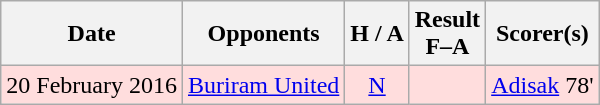<table class="wikitable" style="text-align:center">
<tr>
<th>Date</th>
<th>Opponents</th>
<th>H / A</th>
<th>Result<br>F–A</th>
<th>Scorer(s)</th>
</tr>
<tr bgcolor="#ffdddd">
<td>20 February 2016</td>
<td><a href='#'>Buriram United</a></td>
<td><a href='#'>N</a></td>
<td></td>
<td><a href='#'>Adisak</a> 78'</td>
</tr>
</table>
